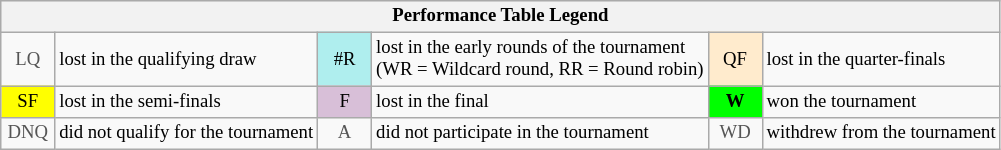<table class="wikitable" style="font-size:78%;">
<tr bgcolor="#efefef">
<th colspan="6">Performance Table Legend</th>
</tr>
<tr>
<td align="center" style="color:#555555;" width="30">LQ</td>
<td>lost in the qualifying draw</td>
<td align="center" style="background:#afeeee;">#R</td>
<td>lost in the early rounds of the tournament<br>(WR = Wildcard round, RR = Round robin)</td>
<td align="center" style="background:#ffebcd;">QF</td>
<td>lost in the quarter-finals</td>
</tr>
<tr>
<td align="center" style="background:yellow;">SF</td>
<td>lost in the semi-finals</td>
<td align="center" style="background:#D8BFD8;">F</td>
<td>lost in the final</td>
<td align="center" style="background:#00ff00;"><strong>W</strong></td>
<td>won the tournament</td>
</tr>
<tr>
<td align="center" style="color:#555555;" width="30">DNQ</td>
<td>did not qualify for the tournament</td>
<td align="center" style="color:#555555;" width="30">A</td>
<td>did not participate in the tournament</td>
<td align="center" style="color:#555555;" width="30">WD</td>
<td>withdrew from the tournament</td>
</tr>
</table>
